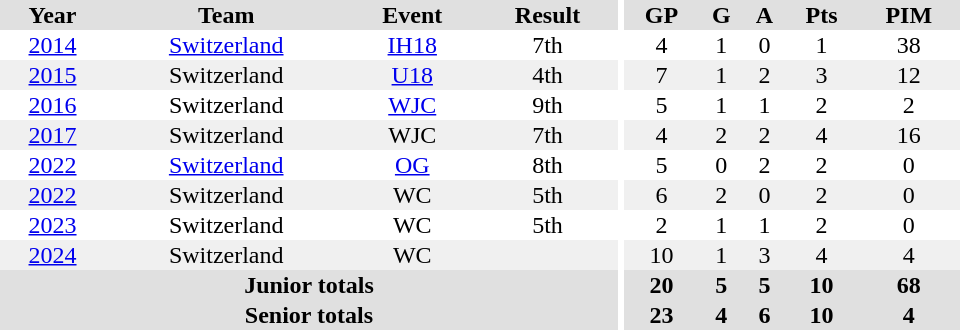<table border="0" cellpadding="1" cellspacing="0" ID="Table3" style="text-align:center; width:40em">
<tr ALIGN="center" bgcolor="#e0e0e0">
<th>Year</th>
<th>Team</th>
<th>Event</th>
<th>Result</th>
<th rowspan="99" bgcolor="#ffffff"></th>
<th>GP</th>
<th>G</th>
<th>A</th>
<th>Pts</th>
<th>PIM</th>
</tr>
<tr>
<td><a href='#'>2014</a></td>
<td><a href='#'>Switzerland</a></td>
<td><a href='#'>IH18</a></td>
<td>7th</td>
<td>4</td>
<td>1</td>
<td>0</td>
<td>1</td>
<td>38</td>
</tr>
<tr bgcolor="#f0f0f0">
<td><a href='#'>2015</a></td>
<td>Switzerland</td>
<td><a href='#'>U18</a></td>
<td>4th</td>
<td>7</td>
<td>1</td>
<td>2</td>
<td>3</td>
<td>12</td>
</tr>
<tr>
<td><a href='#'>2016</a></td>
<td>Switzerland</td>
<td><a href='#'>WJC</a></td>
<td>9th</td>
<td>5</td>
<td>1</td>
<td>1</td>
<td>2</td>
<td>2</td>
</tr>
<tr bgcolor="#f0f0f0">
<td><a href='#'>2017</a></td>
<td>Switzerland</td>
<td>WJC</td>
<td>7th</td>
<td>4</td>
<td>2</td>
<td>2</td>
<td>4</td>
<td>16</td>
</tr>
<tr>
<td><a href='#'>2022</a></td>
<td><a href='#'>Switzerland</a></td>
<td><a href='#'>OG</a></td>
<td>8th</td>
<td>5</td>
<td>0</td>
<td>2</td>
<td>2</td>
<td>0</td>
</tr>
<tr bgcolor="#f0f0f0">
<td><a href='#'>2022</a></td>
<td>Switzerland</td>
<td>WC</td>
<td>5th</td>
<td>6</td>
<td>2</td>
<td>0</td>
<td>2</td>
<td>0</td>
</tr>
<tr>
<td><a href='#'>2023</a></td>
<td>Switzerland</td>
<td>WC</td>
<td>5th</td>
<td>2</td>
<td>1</td>
<td>1</td>
<td>2</td>
<td>0</td>
</tr>
<tr bgcolor="#f0f0f0">
<td><a href='#'>2024</a></td>
<td>Switzerland</td>
<td>WC</td>
<td></td>
<td>10</td>
<td>1</td>
<td>3</td>
<td>4</td>
<td>4</td>
</tr>
<tr bgcolor="#e0e0e0">
<th colspan="4">Junior totals</th>
<th>20</th>
<th>5</th>
<th>5</th>
<th>10</th>
<th>68</th>
</tr>
<tr bgcolor="#e0e0e0">
<th colspan="4">Senior totals</th>
<th>23</th>
<th>4</th>
<th>6</th>
<th>10</th>
<th>4</th>
</tr>
</table>
